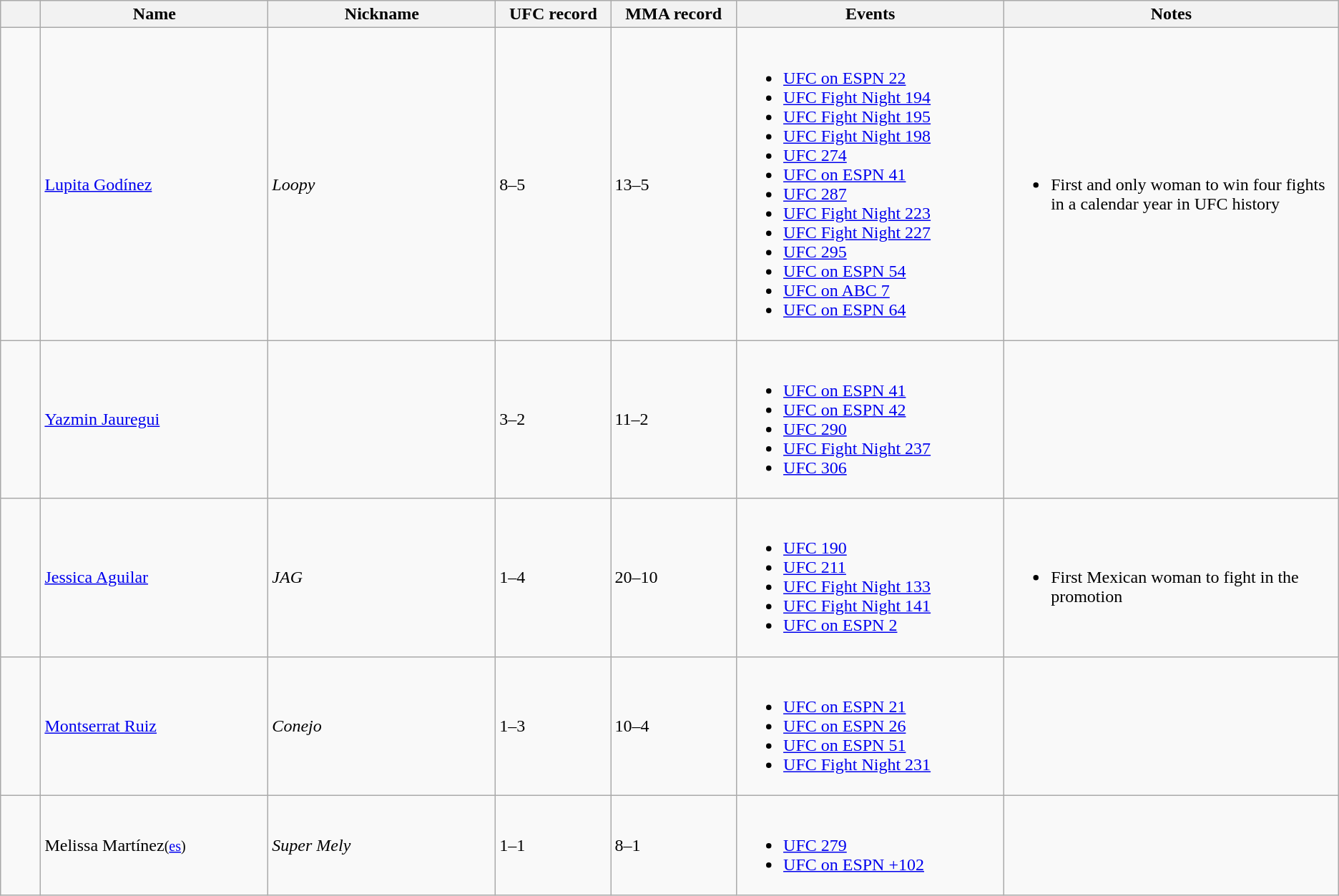<table class="wikitable sortable" style=" style="width:80%; text-align:center">
<tr>
<th width=3%></th>
<th style="width:17%;">Name</th>
<th style="width:17%;">Nickname</th>
<th data-sort-type="number">UFC record</th>
<th data-sort-type="number">MMA record</th>
<th style="width:20%;">Events</th>
<th style="width:25%;">Notes</th>
</tr>
<tr>
<td></td>
<td><a href='#'>Lupita Godínez</a></td>
<td><em>Loopy</em></td>
<td>8–5</td>
<td>13–5</td>
<td><br><ul><li><a href='#'>UFC on ESPN 22</a></li><li><a href='#'>UFC Fight Night 194</a></li><li><a href='#'>UFC Fight Night 195</a></li><li><a href='#'>UFC Fight Night 198</a></li><li><a href='#'>UFC 274</a></li><li><a href='#'>UFC on ESPN 41</a></li><li><a href='#'>UFC 287</a></li><li><a href='#'>UFC Fight Night 223</a></li><li><a href='#'>UFC Fight Night 227</a></li><li><a href='#'>UFC 295</a></li><li><a href='#'>UFC on ESPN 54</a></li><li><a href='#'>UFC on ABC 7</a></li><li><a href='#'>UFC on ESPN 64</a></li></ul></td>
<td><br><ul><li>First and only woman to win four fights in a calendar year in UFC history</li></ul></td>
</tr>
<tr>
<td></td>
<td><a href='#'>Yazmin Jauregui</a></td>
<td></td>
<td>3–2</td>
<td>11–2</td>
<td><br><ul><li><a href='#'>UFC on ESPN 41</a></li><li><a href='#'>UFC on ESPN 42</a></li><li><a href='#'>UFC 290</a></li><li><a href='#'>UFC Fight Night 237</a></li><li><a href='#'>UFC 306</a></li></ul></td>
<td></td>
</tr>
<tr>
<td></td>
<td><a href='#'>Jessica Aguilar</a></td>
<td><em>JAG</em></td>
<td>1–4</td>
<td>20–10</td>
<td><br><ul><li><a href='#'>UFC 190</a></li><li><a href='#'>UFC 211</a></li><li><a href='#'>UFC Fight Night 133</a></li><li><a href='#'>UFC Fight Night 141</a></li><li><a href='#'>UFC on ESPN 2</a></li></ul></td>
<td><br><ul><li>First Mexican woman to fight in the promotion</li></ul></td>
</tr>
<tr>
<td></td>
<td><a href='#'>Montserrat Ruiz</a></td>
<td><em>Conejo</em></td>
<td>1–3</td>
<td>10–4</td>
<td><br><ul><li><a href='#'>UFC on ESPN 21</a></li><li><a href='#'>UFC on ESPN 26</a></li><li><a href='#'>UFC on ESPN 51</a></li><li><a href='#'>UFC Fight Night 231</a></li></ul></td>
<td></td>
</tr>
<tr>
<td></td>
<td>Melissa Martínez<small>(<a href='#'>es</a>)</small></td>
<td><em>Super Mely</em></td>
<td>1–1</td>
<td>8–1</td>
<td><br><ul><li><a href='#'>UFC 279</a></li><li><a href='#'>UFC on ESPN +102</a></li></ul></td>
<td></td>
</tr>
</table>
